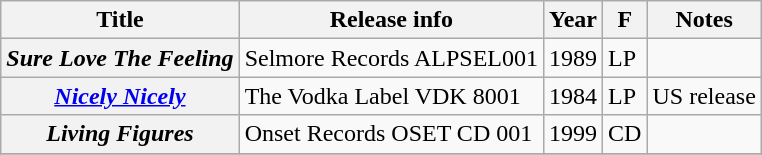<table class="wikitable plainrowheaders sortable">
<tr>
<th scope="col">Title</th>
<th scope="col">Release info</th>
<th scope="col">Year</th>
<th scope="col">F</th>
<th scope="col" class="unsortable">Notes</th>
</tr>
<tr>
<th scope="row"><em>Sure Love The Feeling</em></th>
<td>Selmore Records ALPSEL001</td>
<td>1989</td>
<td>LP</td>
<td></td>
</tr>
<tr>
<th scope="row"><em><a href='#'>Nicely Nicely</a></em></th>
<td>The Vodka Label VDK 8001</td>
<td>1984</td>
<td>LP</td>
<td>US release</td>
</tr>
<tr>
<th scope="row"><em>Living Figures</em></th>
<td>Onset Records OSET CD 001</td>
<td>1999</td>
<td>CD</td>
<td></td>
</tr>
<tr>
</tr>
</table>
